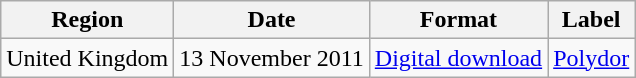<table class=wikitable>
<tr>
<th>Region</th>
<th>Date</th>
<th>Format</th>
<th>Label</th>
</tr>
<tr>
<td>United Kingdom</td>
<td>13 November 2011</td>
<td><a href='#'>Digital download</a></td>
<td><a href='#'>Polydor</a></td>
</tr>
</table>
